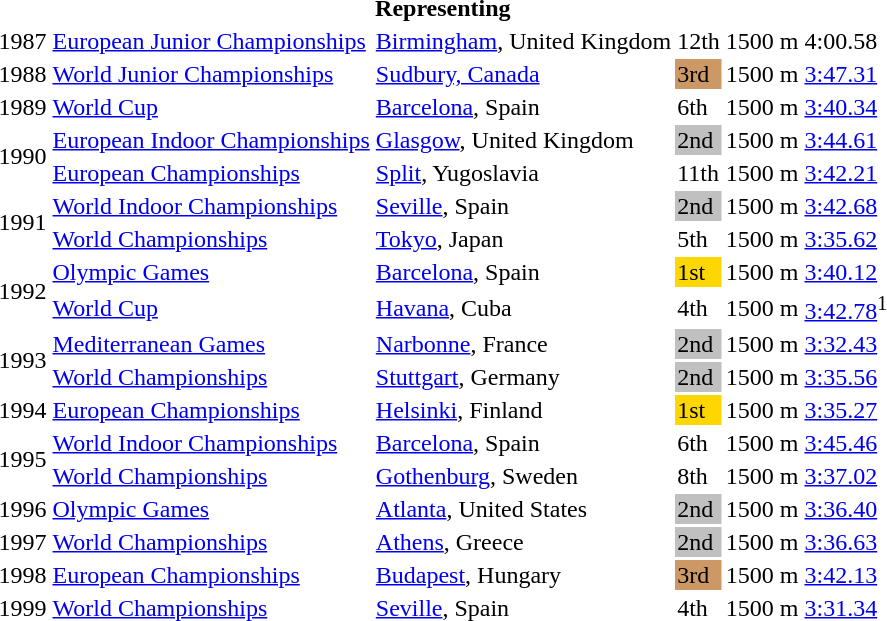<table>
<tr>
<th colspan="6">Representing </th>
</tr>
<tr>
<td>1987</td>
<td><a href='#'>European Junior Championships</a></td>
<td><a href='#'>Birmingham</a>, United Kingdom</td>
<td>12th</td>
<td>1500 m</td>
<td>4:00.58</td>
</tr>
<tr>
<td>1988</td>
<td><a href='#'>World Junior Championships</a></td>
<td><a href='#'>Sudbury, Canada</a></td>
<td bgcolor=cc9966>3rd</td>
<td>1500 m</td>
<td><a href='#'>3:47.31</a></td>
</tr>
<tr>
<td>1989</td>
<td><a href='#'>World Cup</a></td>
<td><a href='#'>Barcelona</a>, Spain</td>
<td>6th</td>
<td>1500 m</td>
<td><a href='#'>3:40.34</a></td>
</tr>
<tr>
<td rowspan=2>1990</td>
<td><a href='#'>European Indoor Championships</a></td>
<td><a href='#'>Glasgow</a>, United Kingdom</td>
<td bgcolor=silver>2nd</td>
<td>1500 m</td>
<td><a href='#'>3:44.61</a></td>
</tr>
<tr>
<td><a href='#'>European Championships</a></td>
<td><a href='#'>Split</a>, Yugoslavia</td>
<td>11th</td>
<td>1500 m</td>
<td><a href='#'>3:42.21</a></td>
</tr>
<tr>
<td rowspan=2>1991</td>
<td><a href='#'>World Indoor Championships</a></td>
<td><a href='#'>Seville</a>, Spain</td>
<td bgcolor=silver>2nd</td>
<td>1500 m</td>
<td><a href='#'>3:42.68</a></td>
</tr>
<tr>
<td><a href='#'>World Championships</a></td>
<td><a href='#'>Tokyo</a>, Japan</td>
<td>5th</td>
<td>1500 m</td>
<td><a href='#'>3:35.62</a></td>
</tr>
<tr>
<td rowspan=2>1992</td>
<td><a href='#'>Olympic Games</a></td>
<td><a href='#'>Barcelona</a>, Spain</td>
<td bgcolor=gold>1st</td>
<td>1500 m</td>
<td><a href='#'>3:40.12</a></td>
</tr>
<tr>
<td><a href='#'>World Cup</a></td>
<td><a href='#'>Havana</a>, Cuba</td>
<td>4th</td>
<td>1500 m</td>
<td><a href='#'>3:42.78</a><sup>1</sup></td>
</tr>
<tr>
<td rowspan=2>1993</td>
<td><a href='#'>Mediterranean Games</a></td>
<td><a href='#'>Narbonne</a>, France</td>
<td bgcolor=silver>2nd</td>
<td>1500 m</td>
<td><a href='#'>3:32.43</a></td>
</tr>
<tr>
<td><a href='#'>World Championships</a></td>
<td><a href='#'>Stuttgart</a>, Germany</td>
<td bgcolor=silver>2nd</td>
<td>1500 m</td>
<td><a href='#'>3:35.56</a></td>
</tr>
<tr>
<td>1994</td>
<td><a href='#'>European Championships</a></td>
<td><a href='#'>Helsinki</a>, Finland</td>
<td bgcolor=gold>1st</td>
<td>1500 m</td>
<td><a href='#'>3:35.27</a></td>
</tr>
<tr>
<td rowspan=2>1995</td>
<td><a href='#'>World Indoor Championships</a></td>
<td><a href='#'>Barcelona</a>, Spain</td>
<td>6th</td>
<td>1500 m</td>
<td><a href='#'>3:45.46</a></td>
</tr>
<tr>
<td><a href='#'>World Championships</a></td>
<td><a href='#'>Gothenburg</a>, Sweden</td>
<td>8th</td>
<td>1500 m</td>
<td><a href='#'>3:37.02</a></td>
</tr>
<tr>
<td>1996</td>
<td><a href='#'>Olympic Games</a></td>
<td><a href='#'>Atlanta</a>, United States</td>
<td bgcolor=silver>2nd</td>
<td>1500 m</td>
<td><a href='#'>3:36.40</a></td>
</tr>
<tr>
<td>1997</td>
<td><a href='#'>World Championships</a></td>
<td><a href='#'>Athens</a>, Greece</td>
<td bgcolor=silver>2nd</td>
<td>1500 m</td>
<td><a href='#'>3:36.63</a></td>
</tr>
<tr>
<td>1998</td>
<td><a href='#'>European Championships</a></td>
<td><a href='#'>Budapest</a>, Hungary</td>
<td bgcolor=cc9966>3rd</td>
<td>1500 m</td>
<td><a href='#'>3:42.13</a></td>
</tr>
<tr>
<td>1999</td>
<td><a href='#'>World Championships</a></td>
<td><a href='#'>Seville</a>, Spain</td>
<td>4th</td>
<td>1500 m</td>
<td><a href='#'>3:31.34</a></td>
</tr>
</table>
